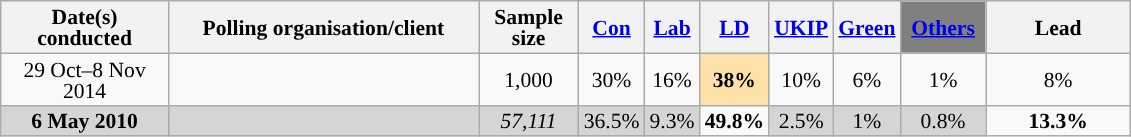<table class="wikitable sortable" style="text-align:center;font-size:90%;line-height:14px">
<tr>
<th ! style="width:105px;">Date(s)<br>conducted</th>
<th style="width:200px;">Polling organisation/client</th>
<th class="unsortable" style="width:60px;">Sample size</th>
<th class="unsortable" style="background:"><a href='#'><span>Con</span></a></th>
<th class="unsortable" style="background:"><a href='#'><span>Lab</span></a></th>
<th class="unsortable" style="background:"><a href='#'><span>LD</span></a></th>
<th class="unsortable" style="background:"><a href='#'><span>UKIP</span></a></th>
<th class="unsortable" style="background:"><a href='#'><span>Green</span></a></th>
<th class="unsortable" style="background:gray; width:50px;"><a href='#'><span>Others</span></a></th>
<th class="unsortable" style="width:90px;">Lead</th>
</tr>
<tr>
<td>29 Oct–8 Nov 2014</td>
<td> </td>
<td>1,000</td>
<td>30%</td>
<td>16%</td>
<td style="background:#FEE1A8"><strong>38%</strong></td>
<td>10%</td>
<td>6%</td>
<td>1%</td>
<td style="background:">8%</td>
</tr>
<tr>
<td style="background:#D5D5D5"><strong>6 May 2010</strong></td>
<td style="background:#D5D5D5"></td>
<td style="background:#D5D5D5"><em>57,111</em></td>
<td style="background:#D5D5D5">36.5%</td>
<td style="background:#D5D5D5">9.3%</td>
<td style="background:"><strong>49.8%</strong></td>
<td style="background:#D5D5D5">2.5%</td>
<td style="background:#D5D5D5">1%</td>
<td style="background:#D5D5D5">0.8%</td>
<td style="background:"><strong>13.3% </strong></td>
</tr>
</table>
